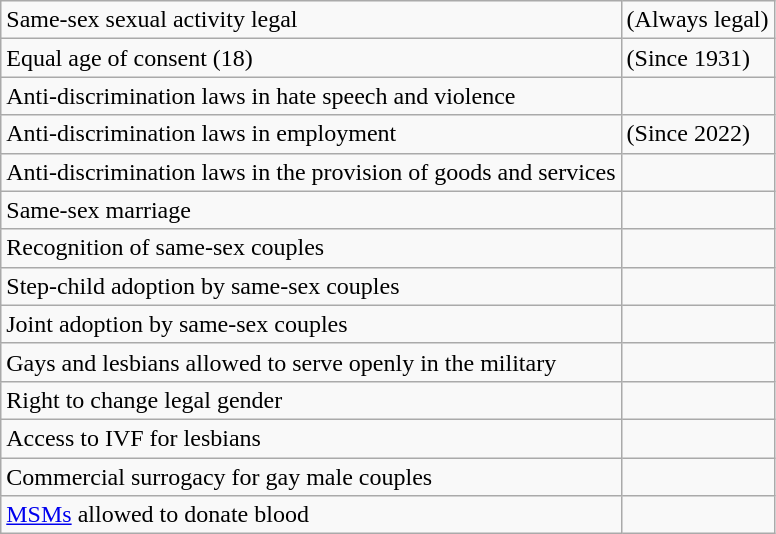<table class="wikitable">
<tr>
<td>Same-sex sexual activity legal</td>
<td> (Always legal)</td>
</tr>
<tr>
<td>Equal age of consent (18)</td>
<td> (Since 1931)</td>
</tr>
<tr>
<td>Anti-discrimination laws in hate speech and violence</td>
<td></td>
</tr>
<tr>
<td>Anti-discrimination laws in employment</td>
<td> (Since 2022)</td>
</tr>
<tr>
<td>Anti-discrimination laws in the provision of goods and services</td>
<td></td>
</tr>
<tr>
<td>Same-sex marriage</td>
<td></td>
</tr>
<tr>
<td>Recognition of same-sex couples</td>
<td></td>
</tr>
<tr>
<td>Step-child adoption by same-sex couples</td>
<td></td>
</tr>
<tr>
<td>Joint adoption by same-sex couples</td>
<td></td>
</tr>
<tr>
<td>Gays and lesbians allowed to serve openly in the military</td>
<td></td>
</tr>
<tr>
<td>Right to change legal gender</td>
<td></td>
</tr>
<tr>
<td>Access to IVF for lesbians</td>
<td></td>
</tr>
<tr>
<td>Commercial surrogacy for gay male couples</td>
<td></td>
</tr>
<tr>
<td><a href='#'>MSMs</a> allowed to donate blood</td>
<td></td>
</tr>
</table>
